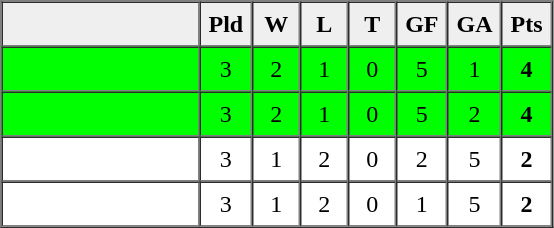<table border=1 cellpadding=5 cellspacing=0>
<tr>
<th bgcolor="#efefef" width="120"></th>
<th bgcolor="#efefef" width="20">Pld</th>
<th bgcolor="#efefef" width="20">W</th>
<th bgcolor="#efefef" width="20">L</th>
<th bgcolor="#efefef" width="20">T</th>
<th bgcolor="#efefef" width="20">GF</th>
<th bgcolor="#efefef" width="20">GA</th>
<th bgcolor="#efefef" width="20">Pts</th>
</tr>
<tr align=center bgcolor="lime">
<td align=left></td>
<td>3</td>
<td>2</td>
<td>1</td>
<td>0</td>
<td>5</td>
<td>1</td>
<td><strong>4</strong></td>
</tr>
<tr align=center bgcolor="lime">
<td align=left></td>
<td>3</td>
<td>2</td>
<td>1</td>
<td>0</td>
<td>5</td>
<td>2</td>
<td><strong>4</strong></td>
</tr>
<tr align=center>
<td align=left></td>
<td>3</td>
<td>1</td>
<td>2</td>
<td>0</td>
<td>2</td>
<td>5</td>
<td><strong>2</strong></td>
</tr>
<tr align=center>
<td align=left></td>
<td>3</td>
<td>1</td>
<td>2</td>
<td>0</td>
<td>1</td>
<td>5</td>
<td><strong>2</strong></td>
</tr>
<tr align=center>
</tr>
</table>
